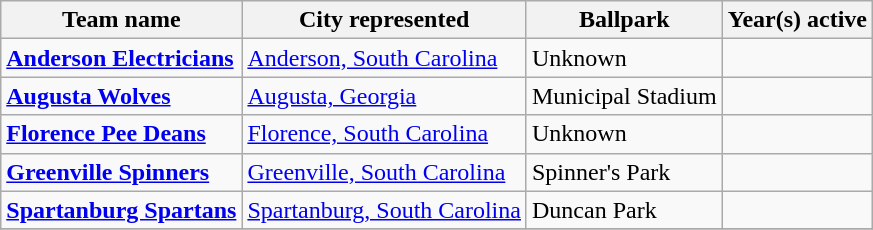<table class="wikitable">
<tr>
<th>Team name</th>
<th>City represented</th>
<th>Ballpark</th>
<th>Year(s) active</th>
</tr>
<tr>
<td><strong><a href='#'>Anderson Electricians</a></strong></td>
<td><a href='#'>Anderson, South Carolina</a></td>
<td>Unknown</td>
<td></td>
</tr>
<tr>
<td><strong><a href='#'>Augusta Wolves</a></strong></td>
<td><a href='#'>Augusta, Georgia</a></td>
<td>Municipal Stadium</td>
<td></td>
</tr>
<tr>
<td><strong><a href='#'>Florence Pee Deans</a></strong></td>
<td><a href='#'>Florence, South Carolina</a></td>
<td>Unknown</td>
<td></td>
</tr>
<tr>
<td><strong><a href='#'>Greenville Spinners</a></strong></td>
<td><a href='#'>Greenville, South Carolina</a></td>
<td>Spinner's Park</td>
<td></td>
</tr>
<tr>
<td><strong><a href='#'>Spartanburg Spartans</a></strong></td>
<td><a href='#'>Spartanburg, South Carolina</a></td>
<td>Duncan Park</td>
<td></td>
</tr>
<tr>
</tr>
</table>
